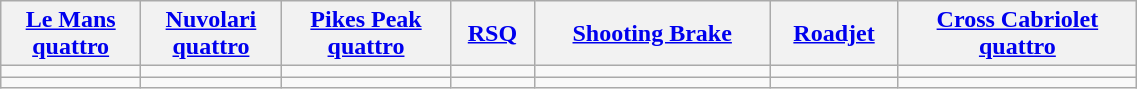<table class="wikitable"  width=60%>
<tr>
<th><a href='#'>Le Mans<br>quattro</a></th>
<th><a href='#'>Nuvolari<br>quattro</a></th>
<th><a href='#'>Pikes Peak<br>quattro</a></th>
<th><a href='#'>RSQ</a></th>
<th><a href='#'>Shooting Brake</a></th>
<th><a href='#'>Roadjet</a></th>
<th><a href='#'>Cross Cabriolet<br> quattro</a></th>
</tr>
<tr>
<td></td>
<td></td>
<td></td>
<td></td>
<td></td>
<td></td>
<td></td>
</tr>
<tr>
<td></td>
<td></td>
<td></td>
<td></td>
<td></td>
<td></td>
<td></td>
</tr>
</table>
